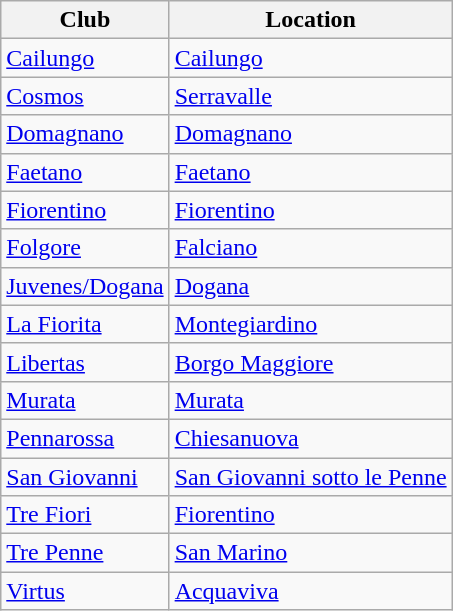<table class="wikitable sortable">
<tr>
<th>Club</th>
<th>Location</th>
</tr>
<tr>
<td><a href='#'>Cailungo</a></td>
<td><a href='#'>Cailungo</a></td>
</tr>
<tr>
<td><a href='#'>Cosmos</a></td>
<td><a href='#'>Serravalle</a></td>
</tr>
<tr>
<td><a href='#'>Domagnano</a></td>
<td><a href='#'>Domagnano</a></td>
</tr>
<tr>
<td><a href='#'>Faetano</a></td>
<td><a href='#'>Faetano</a></td>
</tr>
<tr>
<td><a href='#'>Fiorentino</a></td>
<td><a href='#'>Fiorentino</a></td>
</tr>
<tr>
<td><a href='#'>Folgore</a></td>
<td><a href='#'>Falciano</a></td>
</tr>
<tr>
<td><a href='#'>Juvenes/Dogana</a></td>
<td><a href='#'>Dogana</a></td>
</tr>
<tr>
<td><a href='#'>La Fiorita</a></td>
<td><a href='#'>Montegiardino</a></td>
</tr>
<tr>
<td><a href='#'>Libertas</a></td>
<td><a href='#'>Borgo Maggiore</a></td>
</tr>
<tr>
<td><a href='#'>Murata</a></td>
<td><a href='#'>Murata</a></td>
</tr>
<tr>
<td><a href='#'>Pennarossa</a></td>
<td><a href='#'>Chiesanuova</a></td>
</tr>
<tr>
<td><a href='#'>San Giovanni</a></td>
<td><a href='#'>San Giovanni sotto le Penne</a></td>
</tr>
<tr>
<td><a href='#'>Tre Fiori</a></td>
<td><a href='#'>Fiorentino</a></td>
</tr>
<tr>
<td><a href='#'>Tre Penne</a></td>
<td><a href='#'>San Marino</a></td>
</tr>
<tr>
<td><a href='#'>Virtus</a></td>
<td><a href='#'>Acquaviva</a></td>
</tr>
</table>
